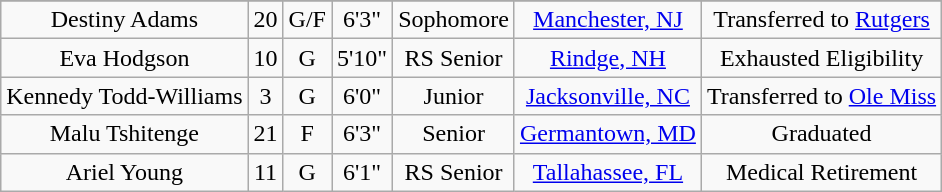<table class="wikitable sortable" border="1" style="text-align: center;">
<tr align=center>
</tr>
<tr>
<td>Destiny Adams</td>
<td>20</td>
<td>G/F</td>
<td>6'3"</td>
<td>Sophomore</td>
<td><a href='#'>Manchester, NJ</a></td>
<td>Transferred to <a href='#'>Rutgers</a></td>
</tr>
<tr>
<td>Eva Hodgson</td>
<td>10</td>
<td>G</td>
<td>5'10"</td>
<td>RS Senior</td>
<td><a href='#'>Rindge, NH</a></td>
<td>Exhausted Eligibility</td>
</tr>
<tr>
<td>Kennedy Todd-Williams</td>
<td>3</td>
<td>G</td>
<td>6'0"</td>
<td>Junior</td>
<td><a href='#'>Jacksonville, NC</a></td>
<td>Transferred to <a href='#'>Ole Miss</a></td>
</tr>
<tr>
<td>Malu Tshitenge</td>
<td>21</td>
<td>F</td>
<td>6'3"</td>
<td>Senior</td>
<td><a href='#'>Germantown, MD</a></td>
<td>Graduated</td>
</tr>
<tr>
<td>Ariel Young</td>
<td>11</td>
<td>G</td>
<td>6'1"</td>
<td>RS Senior</td>
<td><a href='#'>Tallahassee, FL</a></td>
<td>Medical Retirement</td>
</tr>
</table>
